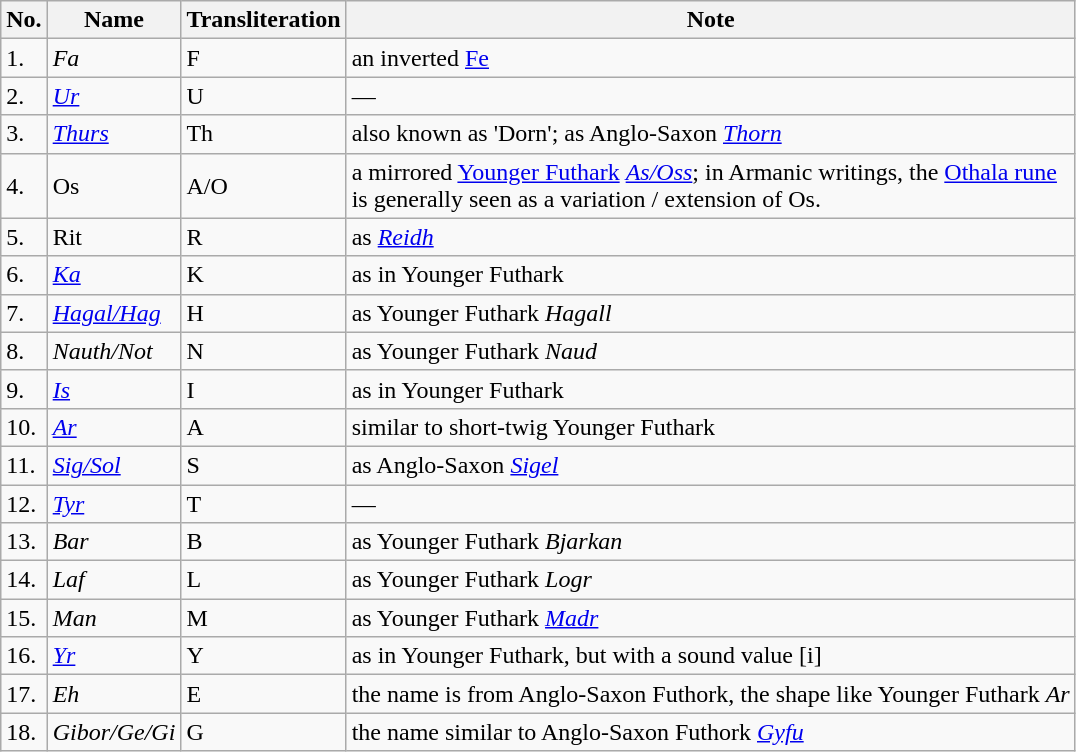<table class="wikitable">
<tr>
<th>No.</th>
<th>Name</th>
<th>Transliteration</th>
<th>Note</th>
</tr>
<tr>
<td>1.</td>
<td><em>Fa</em></td>
<td>F</td>
<td>an inverted <a href='#'>Fe</a></td>
</tr>
<tr>
<td>2.</td>
<td><em><a href='#'>Ur</a></em></td>
<td>U</td>
<td>—</td>
</tr>
<tr>
<td>3.</td>
<td><em><a href='#'>Thurs</a></em></td>
<td>Th</td>
<td>also known as 'Dorn'; as Anglo-Saxon <em><a href='#'>Thorn</a></em></td>
</tr>
<tr>
<td>4.</td>
<td>Os</td>
<td>A/O</td>
<td>a mirrored <a href='#'>Younger Futhark</a> <em><a href='#'>As/Oss</a></em>; in Armanic writings, the <a href='#'>Othala rune</a><br>is generally seen as a variation / extension of Os.</td>
</tr>
<tr>
<td>5.</td>
<td>Rit</td>
<td>R</td>
<td>as <em><a href='#'>Reidh</a></em></td>
</tr>
<tr>
<td>6.</td>
<td><em><a href='#'>Ka</a></em></td>
<td>K</td>
<td>as in Younger Futhark</td>
</tr>
<tr>
<td>7.</td>
<td><em><a href='#'>Hagal/Hag</a></em></td>
<td>H</td>
<td>as Younger Futhark <em>Hagall</em></td>
</tr>
<tr>
<td>8.</td>
<td><em>Nauth/Not</em></td>
<td>N</td>
<td>as Younger Futhark <em>Naud</em></td>
</tr>
<tr>
<td>9.</td>
<td><em><a href='#'>Is</a></em></td>
<td>I</td>
<td>as in Younger Futhark</td>
</tr>
<tr>
<td>10.</td>
<td><em><a href='#'>Ar</a></em></td>
<td>A</td>
<td>similar to short-twig Younger Futhark</td>
</tr>
<tr>
<td>11.</td>
<td><em><a href='#'>Sig/Sol</a></em></td>
<td>S</td>
<td>as Anglo-Saxon <em><a href='#'>Sigel</a></em></td>
</tr>
<tr>
<td>12.</td>
<td><em><a href='#'>Tyr</a></em></td>
<td>T</td>
<td>—</td>
</tr>
<tr>
<td>13.</td>
<td><em>Bar</em></td>
<td>B</td>
<td>as Younger Futhark <em>Bjarkan</em></td>
</tr>
<tr>
<td>14.</td>
<td><em>Laf</em></td>
<td>L</td>
<td>as Younger Futhark <em>Logr</em></td>
</tr>
<tr>
<td>15.</td>
<td><em>Man</em></td>
<td>M</td>
<td>as Younger Futhark <em><a href='#'>Madr</a></em></td>
</tr>
<tr>
<td>16.</td>
<td><em><a href='#'>Yr</a></em></td>
<td>Y</td>
<td>as in Younger Futhark, but with a sound value [i]</td>
</tr>
<tr>
<td>17.</td>
<td><em>Eh</em></td>
<td>E</td>
<td>the name is from Anglo-Saxon Futhork, the shape like Younger Futhark <em>Ar</em></td>
</tr>
<tr>
<td>18.</td>
<td><em>Gibor/Ge/Gi</em></td>
<td>G</td>
<td>the name similar to Anglo-Saxon Futhork <em><a href='#'>Gyfu</a></em></td>
</tr>
</table>
